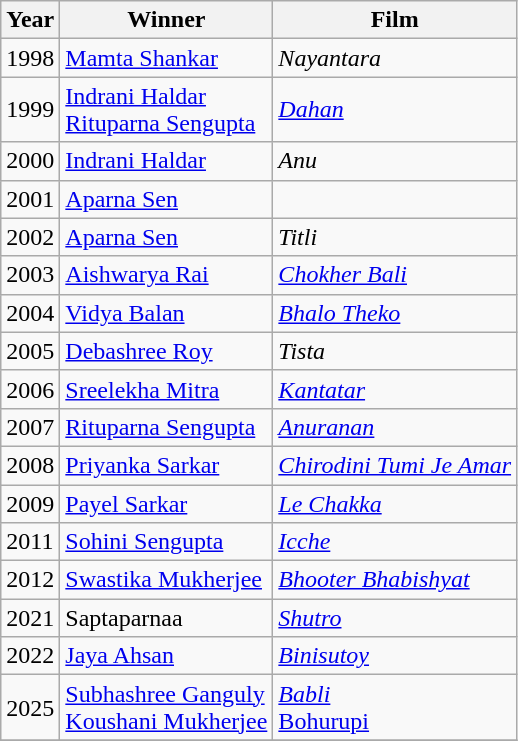<table class="wikitable">
<tr>
<th>Year</th>
<th>Winner</th>
<th>Film</th>
</tr>
<tr>
<td>1998</td>
<td><a href='#'>Mamta Shankar</a></td>
<td><em>Nayantara</em></td>
</tr>
<tr>
<td>1999</td>
<td><a href='#'>Indrani Haldar</a> <br><a href='#'>Rituparna Sengupta</a></td>
<td><em><a href='#'>Dahan</a></em></td>
</tr>
<tr>
<td>2000</td>
<td><a href='#'>Indrani Haldar</a></td>
<td><em>Anu</em></td>
</tr>
<tr>
<td>2001</td>
<td><a href='#'>Aparna Sen</a></td>
<td></td>
</tr>
<tr>
<td>2002</td>
<td><a href='#'>Aparna Sen</a></td>
<td><em>Titli</em></td>
</tr>
<tr>
<td>2003</td>
<td><a href='#'>Aishwarya Rai</a></td>
<td><em><a href='#'>Chokher Bali</a></em></td>
</tr>
<tr>
<td>2004</td>
<td><a href='#'>Vidya Balan</a></td>
<td><em><a href='#'>Bhalo Theko</a></em></td>
</tr>
<tr>
<td>2005</td>
<td><a href='#'>Debashree Roy</a></td>
<td><em>Tista</em></td>
</tr>
<tr>
<td>2006</td>
<td><a href='#'>Sreelekha Mitra</a></td>
<td><em><a href='#'>Kantatar</a></em></td>
</tr>
<tr>
<td>2007</td>
<td><a href='#'>Rituparna Sengupta</a></td>
<td><em><a href='#'>Anuranan</a></em></td>
</tr>
<tr>
<td>2008</td>
<td><a href='#'>Priyanka Sarkar</a></td>
<td><em><a href='#'>Chirodini Tumi Je Amar</a></em></td>
</tr>
<tr>
<td>2009</td>
<td><a href='#'>Payel Sarkar</a></td>
<td><em><a href='#'>Le Chakka</a></em></td>
</tr>
<tr>
<td>2011</td>
<td><a href='#'>Sohini Sengupta</a></td>
<td><em><a href='#'>Icche</a></em></td>
</tr>
<tr>
<td>2012</td>
<td><a href='#'>Swastika Mukherjee</a></td>
<td><em><a href='#'>Bhooter Bhabishyat</a></em></td>
</tr>
<tr>
<td>2021</td>
<td>Saptaparnaa</td>
<td><em><a href='#'>Shutro</a></em></td>
</tr>
<tr>
<td>2022</td>
<td><a href='#'>Jaya Ahsan</a></td>
<td><em><a href='#'>Binisutoy</a></em></td>
</tr>
<tr>
<td>2025</td>
<td><a href='#'>Subhashree Ganguly</a> <br><a href='#'>Koushani Mukherjee</a></td>
<td><em><a href='#'>Babli</a></em> <br><a href='#'>Bohurupi</a></td>
</tr>
<tr>
</tr>
</table>
